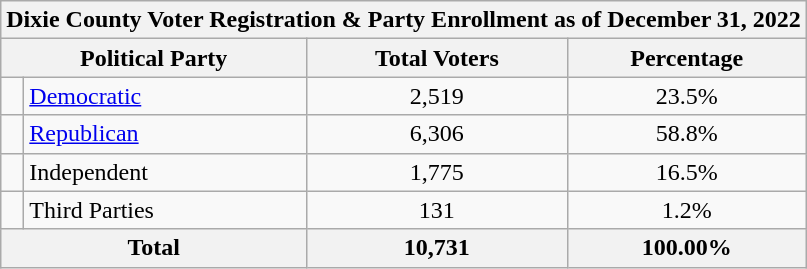<table class=wikitable>
<tr>
<th colspan = 6>Dixie County Voter Registration & Party Enrollment as of December 31, 2022</th>
</tr>
<tr>
<th colspan = 2>Political Party</th>
<th>Total Voters</th>
<th>Percentage</th>
</tr>
<tr>
<td></td>
<td><a href='#'>Democratic</a></td>
<td align = center>2,519</td>
<td align = center>23.5%</td>
</tr>
<tr>
<td></td>
<td><a href='#'>Republican</a></td>
<td align = center>6,306</td>
<td align = center>58.8%</td>
</tr>
<tr>
<td></td>
<td>Independent</td>
<td align = center>1,775</td>
<td align = center>16.5%</td>
</tr>
<tr>
<td></td>
<td>Third Parties</td>
<td align = center>131</td>
<td align = center>1.2%</td>
</tr>
<tr>
<th colspan = 2>Total</th>
<th align = center>10,731</th>
<th align = center>100.00%</th>
</tr>
</table>
